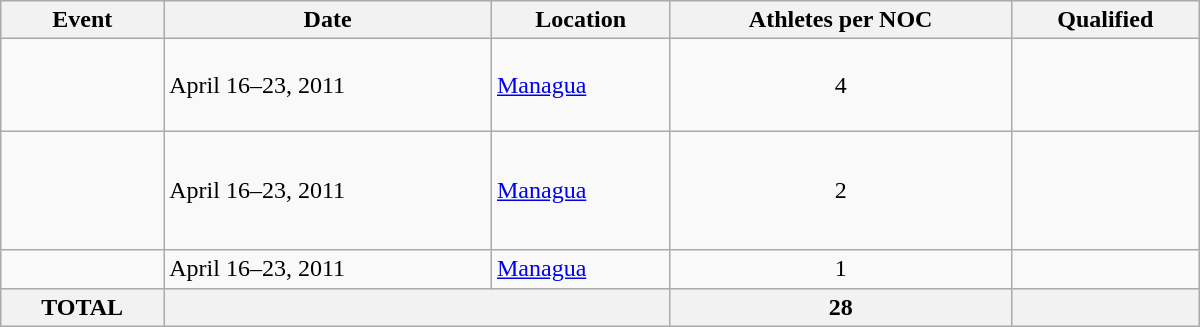<table class="wikitable" width=800>
<tr>
<th>Event</th>
<th>Date</th>
<th>Location</th>
<th>Athletes per NOC</th>
<th>Qualified</th>
</tr>
<tr>
<td></td>
<td>April 16–23, 2011</td>
<td> <a href='#'>Managua</a></td>
<td align=center>4</td>
<td><br><br><br></td>
</tr>
<tr>
<td></td>
<td>April 16–23, 2011</td>
<td> <a href='#'>Managua</a></td>
<td align=center>2</td>
<td><br><br><br><br></td>
</tr>
<tr>
<td></td>
<td>April 16–23, 2011</td>
<td> <a href='#'>Managua</a></td>
<td align=center>1</td>
<td><br></td>
</tr>
<tr>
<th>TOTAL</th>
<th colspan="2"></th>
<th>28</th>
<th></th>
</tr>
</table>
